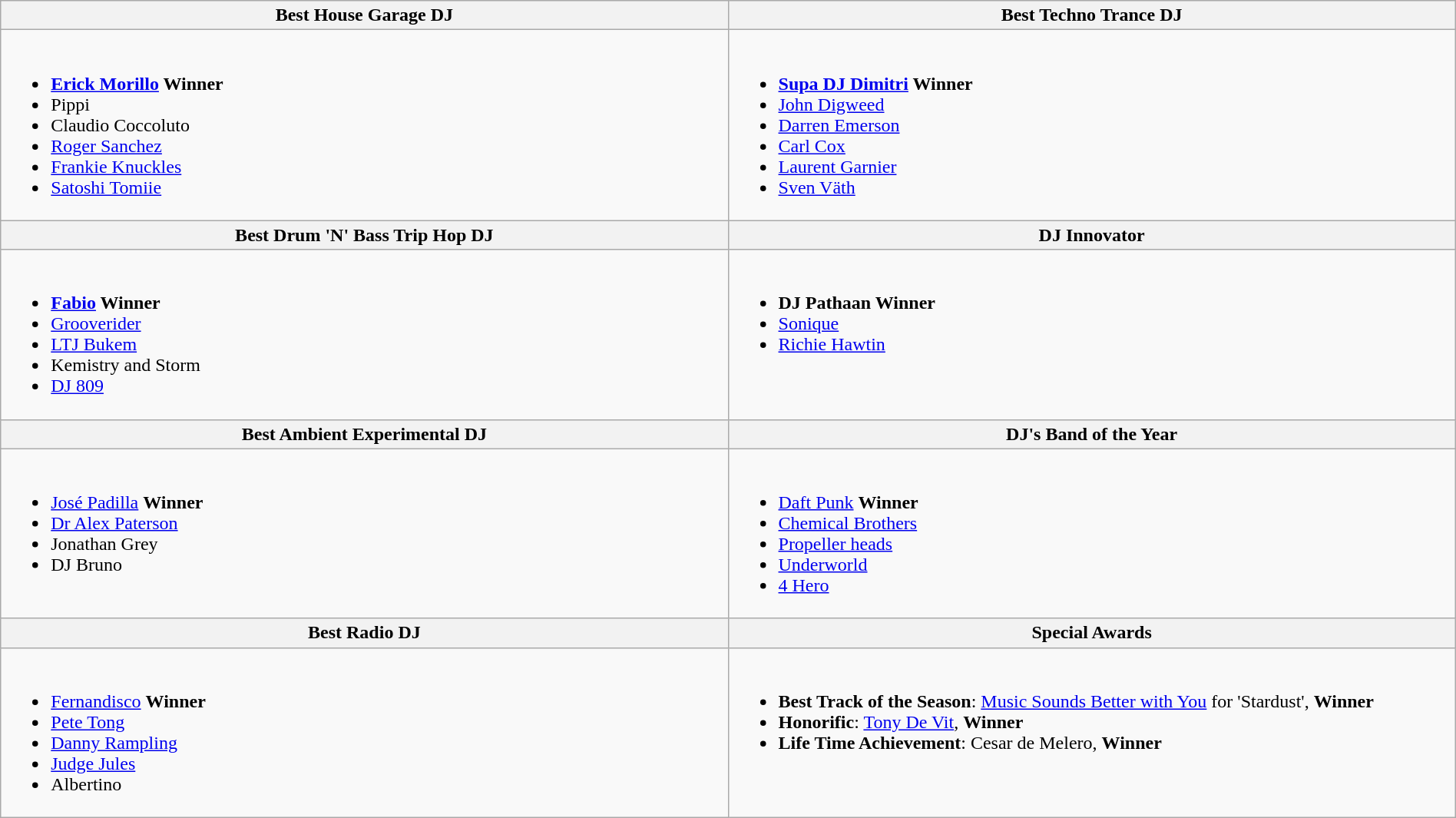<table class=wikitable width="100%">
<tr>
<th width="50%"><strong>Best House Garage DJ</strong></th>
<th width="50%"><strong>Best Techno Trance DJ</strong></th>
</tr>
<tr>
<td valign="top"><br><ul><li><strong> <a href='#'>Erick Morillo</a> Winner</strong></li><li>Pippi</li><li>Claudio Coccoluto</li><li><a href='#'>Roger Sanchez</a></li><li><a href='#'>Frankie Knuckles</a></li><li><a href='#'>Satoshi Tomiie</a></li></ul></td>
<td valign="top"><br><ul><li><strong> <a href='#'>Supa DJ Dimitri</a> Winner</strong></li><li><a href='#'>John Digweed</a></li><li><a href='#'>Darren Emerson</a></li><li><a href='#'>Carl Cox</a></li><li><a href='#'>Laurent Garnier</a></li><li><a href='#'>Sven Väth</a></li></ul></td>
</tr>
<tr>
<th width="50%"><strong>Best Drum 'N' Bass Trip Hop DJ</strong></th>
<th width="50%"><strong>DJ Innovator</strong></th>
</tr>
<tr>
<td valign="top"><br><ul><li><strong> <a href='#'>Fabio</a> Winner</strong></li><li><a href='#'>Grooverider</a></li><li><a href='#'>LTJ Bukem</a></li><li>Kemistry and Storm</li><li><a href='#'>DJ 809</a></li></ul></td>
<td valign="top"><br><ul><li><strong> DJ Pathaan Winner</strong></li><li><a href='#'>Sonique</a></li><li><a href='#'>Richie Hawtin</a></li></ul></td>
</tr>
<tr>
<th width="50%"><strong>Best Ambient Experimental DJ</strong></th>
<th width="50%"><strong>DJ's Band of the Year</strong></th>
</tr>
<tr>
<td valign="top"><br><ul><li> <a href='#'>José Padilla</a> <strong>Winner</strong></li><li><a href='#'>Dr Alex Paterson</a></li><li>Jonathan Grey</li><li>DJ Bruno</li></ul></td>
<td valign="top"><br><ul><li> <a href='#'>Daft Punk</a> <strong>Winner</strong></li><li><a href='#'>Chemical Brothers</a></li><li><a href='#'>Propeller heads</a></li><li><a href='#'>Underworld</a></li><li><a href='#'>4 Hero</a></li></ul></td>
</tr>
<tr>
<th width="50%"><strong>Best Radio DJ</strong></th>
<th width="50%"><strong>Special Awards</strong></th>
</tr>
<tr>
<td valign="top"><br><ul><li> <a href='#'>Fernandisco</a> <strong>Winner</strong></li><li><a href='#'>Pete Tong</a></li><li><a href='#'>Danny Rampling</a></li><li><a href='#'>Judge Jules</a></li><li>Albertino</li></ul></td>
<td valign="top"><br><ul><li><strong>Best Track of the Season</strong>:  <a href='#'>Music Sounds Better with You</a> for 'Stardust', <strong>Winner</strong></li><li><strong>Honorific</strong>:  <a href='#'>Tony De Vit</a>, <strong>Winner</strong></li><li><strong>Life Time Achievement</strong>:  Cesar de Melero, <strong>Winner</strong></li></ul></td>
</tr>
</table>
